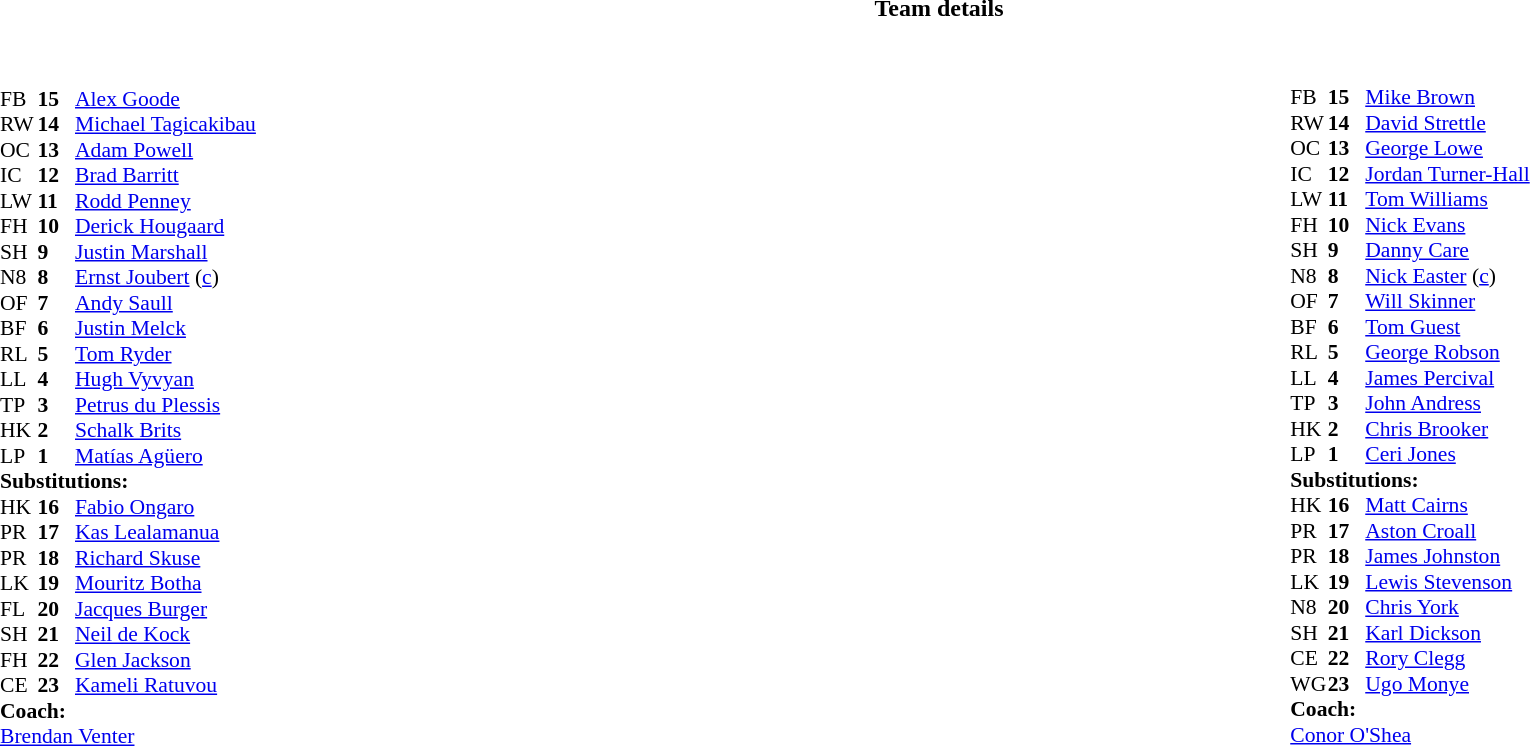<table border="0" style="width:100%;" class="collapsible collapsed">
<tr>
<th>Team details</th>
</tr>
<tr>
<td><br><table style="width:100%;">
<tr>
<td style="vertical-align:top; width:50%;"><br><table style="font-size: 90%" cellspacing="0" cellpadding="0">
<tr>
<th width="25"></th>
<th width="25"></th>
</tr>
<tr>
<td>FB</td>
<td><strong>15</strong></td>
<td> <a href='#'>Alex Goode</a></td>
</tr>
<tr>
<td>RW</td>
<td><strong>14</strong></td>
<td> <a href='#'>Michael Tagicakibau</a></td>
</tr>
<tr>
<td>OC</td>
<td><strong>13</strong></td>
<td> <a href='#'>Adam Powell</a></td>
</tr>
<tr>
<td>IC</td>
<td><strong>12</strong></td>
<td> <a href='#'>Brad Barritt</a></td>
</tr>
<tr>
<td>LW</td>
<td><strong>11</strong></td>
<td> <a href='#'>Rodd Penney</a></td>
</tr>
<tr>
<td>FH</td>
<td><strong>10</strong></td>
<td> <a href='#'>Derick Hougaard</a></td>
</tr>
<tr>
<td>SH</td>
<td><strong>9</strong></td>
<td> <a href='#'>Justin Marshall</a></td>
</tr>
<tr>
<td>N8</td>
<td><strong>8</strong></td>
<td> <a href='#'>Ernst Joubert</a> (<a href='#'>c</a>)</td>
</tr>
<tr>
<td>OF</td>
<td><strong>7</strong></td>
<td> <a href='#'>Andy Saull</a></td>
</tr>
<tr>
<td>BF</td>
<td><strong>6</strong></td>
<td> <a href='#'>Justin Melck</a></td>
</tr>
<tr>
<td>RL</td>
<td><strong>5</strong></td>
<td> <a href='#'>Tom Ryder</a></td>
</tr>
<tr>
<td>LL</td>
<td><strong>4</strong></td>
<td> <a href='#'>Hugh Vyvyan</a></td>
</tr>
<tr>
<td>TP</td>
<td><strong>3</strong></td>
<td> <a href='#'>Petrus du Plessis</a></td>
</tr>
<tr>
<td>HK</td>
<td><strong>2</strong></td>
<td> <a href='#'>Schalk Brits</a></td>
</tr>
<tr>
<td>LP</td>
<td><strong>1</strong></td>
<td> <a href='#'>Matías Agüero</a></td>
</tr>
<tr>
<td colspan=3><strong>Substitutions:</strong></td>
</tr>
<tr>
<td>HK</td>
<td><strong>16</strong></td>
<td> <a href='#'>Fabio Ongaro</a></td>
</tr>
<tr>
<td>PR</td>
<td><strong>17</strong></td>
<td> <a href='#'>Kas Lealamanua</a></td>
</tr>
<tr>
<td>PR</td>
<td><strong>18</strong></td>
<td> <a href='#'>Richard Skuse</a></td>
</tr>
<tr>
<td>LK</td>
<td><strong>19</strong></td>
<td> <a href='#'>Mouritz Botha</a></td>
</tr>
<tr>
<td>FL</td>
<td><strong>20</strong></td>
<td> <a href='#'>Jacques Burger</a></td>
</tr>
<tr>
<td>SH</td>
<td><strong>21</strong></td>
<td> <a href='#'>Neil de Kock</a></td>
</tr>
<tr>
<td>FH</td>
<td><strong>22</strong></td>
<td> <a href='#'>Glen Jackson</a></td>
</tr>
<tr>
<td>CE</td>
<td><strong>23</strong></td>
<td> <a href='#'>Kameli Ratuvou</a></td>
</tr>
<tr>
<td colspan=3><strong>Coach:</strong></td>
</tr>
<tr>
<td colspan="4"> <a href='#'>Brendan Venter</a></td>
</tr>
<tr>
</tr>
</table>
</td>
<td style="vertical-align:top;width:50%;font-size:90%"><br><table cellspacing="0" cellpadding="0" style="margin:auto">
<tr>
<th width="25"></th>
<th width="25"></th>
</tr>
<tr>
<td>FB</td>
<td><strong>15</strong></td>
<td> <a href='#'>Mike Brown</a></td>
</tr>
<tr>
<td>RW</td>
<td><strong>14</strong></td>
<td> <a href='#'>David Strettle</a></td>
</tr>
<tr>
<td>OC</td>
<td><strong>13</strong></td>
<td> <a href='#'>George Lowe</a></td>
</tr>
<tr>
<td>IC</td>
<td><strong>12</strong></td>
<td> <a href='#'>Jordan Turner-Hall</a></td>
</tr>
<tr>
<td>LW</td>
<td><strong>11</strong></td>
<td> <a href='#'>Tom Williams</a></td>
</tr>
<tr>
<td>FH</td>
<td><strong>10</strong></td>
<td> <a href='#'>Nick Evans</a></td>
</tr>
<tr>
<td>SH</td>
<td><strong>9</strong></td>
<td> <a href='#'>Danny Care</a></td>
</tr>
<tr>
<td>N8</td>
<td><strong>8</strong></td>
<td> <a href='#'>Nick Easter</a> (<a href='#'>c</a>)</td>
</tr>
<tr>
<td>OF</td>
<td><strong>7</strong></td>
<td> <a href='#'>Will Skinner</a></td>
</tr>
<tr>
<td>BF</td>
<td><strong>6</strong></td>
<td> <a href='#'>Tom Guest</a></td>
</tr>
<tr>
<td>RL</td>
<td><strong>5</strong></td>
<td> <a href='#'>George Robson</a></td>
</tr>
<tr>
<td>LL</td>
<td><strong>4</strong></td>
<td> <a href='#'>James Percival</a></td>
</tr>
<tr>
<td>TP</td>
<td><strong>3</strong></td>
<td> <a href='#'>John Andress</a></td>
</tr>
<tr>
<td>HK</td>
<td><strong>2</strong></td>
<td> <a href='#'>Chris Brooker</a></td>
</tr>
<tr>
<td>LP</td>
<td><strong>1</strong></td>
<td> <a href='#'>Ceri Jones</a></td>
</tr>
<tr>
<td colspan=3><strong>Substitutions:</strong></td>
</tr>
<tr>
<td>HK</td>
<td><strong>16</strong></td>
<td> <a href='#'>Matt Cairns</a></td>
</tr>
<tr>
<td>PR</td>
<td><strong>17</strong></td>
<td> <a href='#'>Aston Croall</a></td>
</tr>
<tr>
<td>PR</td>
<td><strong>18</strong></td>
<td> <a href='#'>James Johnston</a></td>
</tr>
<tr>
<td>LK</td>
<td><strong>19</strong></td>
<td> <a href='#'>Lewis Stevenson</a></td>
</tr>
<tr>
<td>N8</td>
<td><strong>20</strong></td>
<td> <a href='#'>Chris York</a></td>
</tr>
<tr>
<td>SH</td>
<td><strong>21</strong></td>
<td> <a href='#'>Karl Dickson</a></td>
</tr>
<tr>
<td>CE</td>
<td><strong>22</strong></td>
<td> <a href='#'>Rory Clegg</a></td>
</tr>
<tr>
<td>WG</td>
<td><strong>23</strong></td>
<td> <a href='#'>Ugo Monye</a></td>
</tr>
<tr>
<td colspan=3><strong>Coach:</strong></td>
</tr>
<tr>
<td colspan="4"> <a href='#'>Conor O'Shea</a></td>
</tr>
<tr>
</tr>
</table>
</td>
</tr>
</table>
</td>
</tr>
</table>
